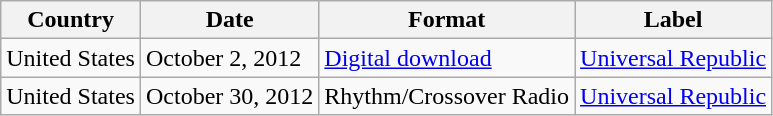<table class="wikitable">
<tr>
<th>Country</th>
<th>Date</th>
<th>Format</th>
<th>Label</th>
</tr>
<tr>
<td>United States</td>
<td>October 2, 2012</td>
<td><a href='#'>Digital download</a></td>
<td><a href='#'>Universal Republic</a></td>
</tr>
<tr>
<td>United States</td>
<td>October 30, 2012</td>
<td>Rhythm/Crossover Radio</td>
<td><a href='#'>Universal Republic</a></td>
</tr>
</table>
